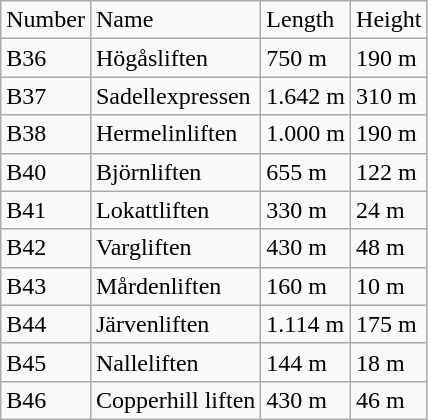<table class="wikitable">
<tr>
<td>Number</td>
<td>Name</td>
<td>Length</td>
<td>Height</td>
</tr>
<tr>
<td>B36</td>
<td>Högåsliften</td>
<td>750 m</td>
<td>190 m</td>
</tr>
<tr>
<td>B37</td>
<td>Sadellexpressen</td>
<td>1.642 m</td>
<td>310 m</td>
</tr>
<tr>
<td>B38</td>
<td>Hermelinliften</td>
<td>1.000 m</td>
<td>190 m</td>
</tr>
<tr>
<td>B40</td>
<td>Björnliften</td>
<td>655 m</td>
<td>122 m</td>
</tr>
<tr>
<td>B41</td>
<td>Lokattliften</td>
<td>330 m</td>
<td>24 m</td>
</tr>
<tr>
<td>B42</td>
<td>Vargliften</td>
<td>430 m</td>
<td>48 m</td>
</tr>
<tr>
<td>B43</td>
<td>Mårdenliften</td>
<td>160 m</td>
<td>10 m</td>
</tr>
<tr>
<td>B44</td>
<td>Järvenliften</td>
<td>1.114 m</td>
<td>175 m</td>
</tr>
<tr>
<td>B45</td>
<td>Nalleliften</td>
<td>144 m</td>
<td>18 m</td>
</tr>
<tr>
<td>B46</td>
<td>Copperhill liften</td>
<td>430 m</td>
<td>46 m</td>
</tr>
</table>
